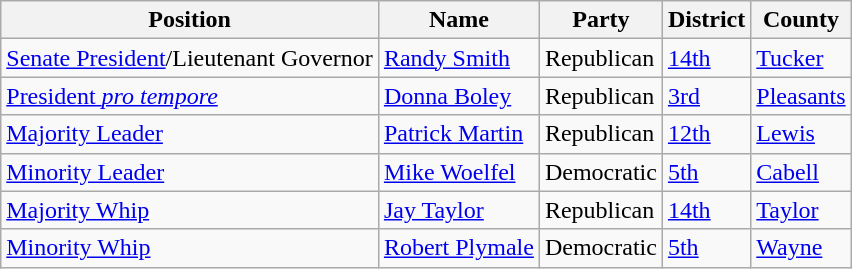<table class="wikitable">
<tr>
<th>Position</th>
<th>Name</th>
<th>Party</th>
<th>District</th>
<th>County</th>
</tr>
<tr>
<td><a href='#'>Senate President</a>/Lieutenant Governor</td>
<td><a href='#'>Randy Smith</a></td>
<td>Republican</td>
<td><a href='#'>14th</a></td>
<td><a href='#'>Tucker</a></td>
</tr>
<tr>
<td><a href='#'>President <em>pro tempore</em></a></td>
<td><a href='#'>Donna Boley</a></td>
<td>Republican</td>
<td><a href='#'>3rd</a></td>
<td><a href='#'>Pleasants</a></td>
</tr>
<tr>
<td><a href='#'>Majority Leader</a></td>
<td><a href='#'>Patrick Martin</a></td>
<td>Republican</td>
<td><a href='#'>12th</a></td>
<td><a href='#'>Lewis</a></td>
</tr>
<tr>
<td><a href='#'>Minority Leader</a></td>
<td><a href='#'>Mike Woelfel</a></td>
<td>Democratic</td>
<td><a href='#'>5th</a></td>
<td><a href='#'>Cabell</a></td>
</tr>
<tr>
<td><a href='#'>Majority Whip</a></td>
<td><a href='#'>Jay Taylor</a></td>
<td>Republican</td>
<td><a href='#'>14th</a></td>
<td><a href='#'>Taylor</a></td>
</tr>
<tr>
<td><a href='#'>Minority Whip</a></td>
<td><a href='#'>Robert Plymale</a></td>
<td>Democratic</td>
<td><a href='#'>5th</a></td>
<td><a href='#'>Wayne</a></td>
</tr>
</table>
